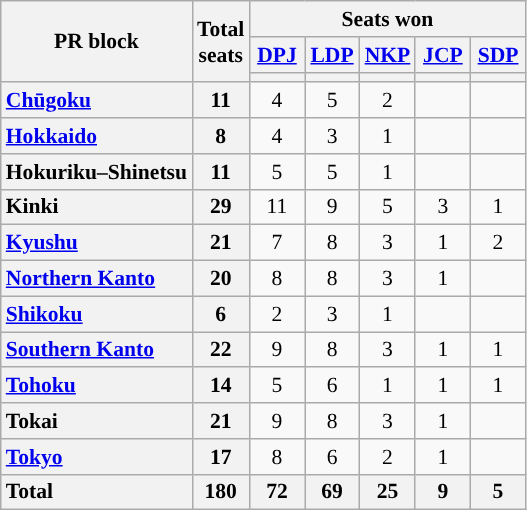<table class="wikitable" style="text-align:center; font-size: 0.9em;">
<tr>
<th rowspan="3">PR block</th>
<th rowspan="3">Total<br>seats</th>
<th colspan="5">Seats won</th>
</tr>
<tr>
<th class="unsortable" style="width:30px;"><a href='#'>DPJ</a></th>
<th class="unsortable" style="width:30px;"><a href='#'>LDP</a></th>
<th class="unsortable" style="width:30px;"><a href='#'>NKP</a></th>
<th class="unsortable" style="width:30px;"><a href='#'>JCP</a></th>
<th class="unsortable" style="width:30px;"><a href='#'>SDP</a></th>
</tr>
<tr>
<th style="background:"></th>
<th style="background:"></th>
<th style="background:"></th>
<th style="background:"></th>
<th style="background:"></th>
</tr>
<tr>
<th style="text-align: left;"><a href='#'>Chūgoku</a></th>
<th>11</th>
<td>4</td>
<td>5</td>
<td>2</td>
<td></td>
<td></td>
</tr>
<tr>
<th style="text-align: left;"><a href='#'>Hokkaido</a></th>
<th>8</th>
<td>4</td>
<td>3</td>
<td>1</td>
<td></td>
<td></td>
</tr>
<tr>
<th style="text-align: left;">Hokuriku–Shinetsu</th>
<th>11</th>
<td>5</td>
<td>5</td>
<td>1</td>
<td></td>
<td></td>
</tr>
<tr>
<th style="text-align: left;">Kinki</th>
<th>29</th>
<td>11</td>
<td>9</td>
<td>5</td>
<td>3</td>
<td>1</td>
</tr>
<tr>
<th style="text-align: left;"><a href='#'>Kyushu</a></th>
<th>21</th>
<td>7</td>
<td>8</td>
<td>3</td>
<td>1</td>
<td>2</td>
</tr>
<tr>
<th style="text-align: left;"><a href='#'>Northern Kanto</a></th>
<th>20</th>
<td>8</td>
<td>8</td>
<td>3</td>
<td>1</td>
<td></td>
</tr>
<tr>
<th style="text-align: left;"><a href='#'>Shikoku</a></th>
<th>6</th>
<td>2</td>
<td>3</td>
<td>1</td>
<td></td>
<td></td>
</tr>
<tr>
<th style="text-align: left;"><a href='#'>Southern Kanto</a></th>
<th>22</th>
<td>9</td>
<td>8</td>
<td>3</td>
<td>1</td>
<td>1</td>
</tr>
<tr>
<th style="text-align: left;"><a href='#'>Tohoku</a></th>
<th>14</th>
<td>5</td>
<td>6</td>
<td>1</td>
<td>1</td>
<td>1</td>
</tr>
<tr>
<th style="text-align: left;">Tokai</th>
<th>21</th>
<td>9</td>
<td>8</td>
<td>3</td>
<td>1</td>
<td></td>
</tr>
<tr>
<th style="text-align: left;"><a href='#'>Tokyo</a></th>
<th>17</th>
<td>8</td>
<td>6</td>
<td>2</td>
<td>1</td>
<td></td>
</tr>
<tr class="sortbottom">
<th style="text-align: left;">Total</th>
<th>180</th>
<th>72</th>
<th>69</th>
<th>25</th>
<th>9</th>
<th>5</th>
</tr>
</table>
